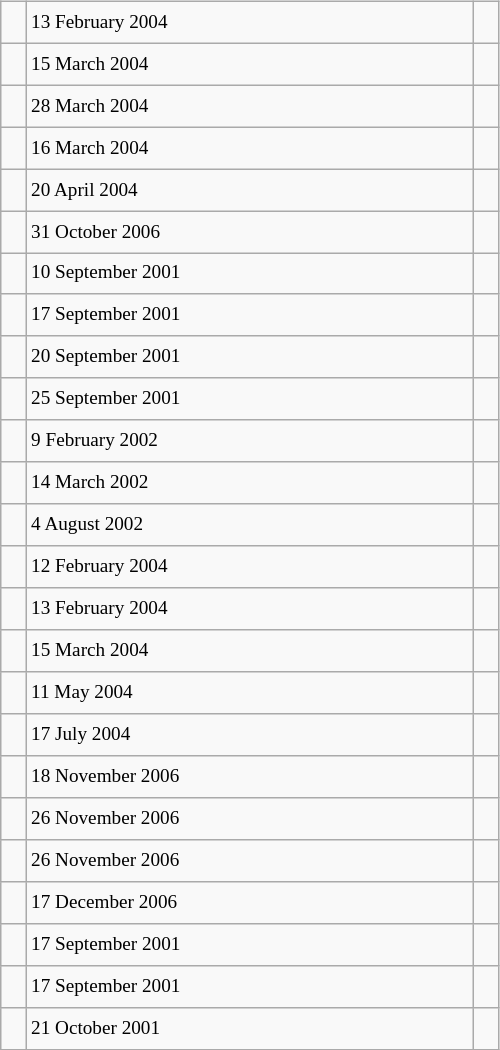<table class="wikitable" style="font-size: 80%; float: left; width: 26em; margin-right: 1em; height: 700px">
<tr>
<td></td>
<td>13 February 2004</td>
<td></td>
</tr>
<tr>
<td></td>
<td>15 March 2004</td>
<td></td>
</tr>
<tr>
<td></td>
<td>28 March 2004</td>
<td></td>
</tr>
<tr>
<td></td>
<td>16 March 2004</td>
<td></td>
</tr>
<tr>
<td></td>
<td>20 April 2004</td>
<td></td>
</tr>
<tr>
<td></td>
<td>31 October 2006</td>
<td></td>
</tr>
<tr>
<td></td>
<td>10 September 2001</td>
<td></td>
</tr>
<tr>
<td></td>
<td>17 September 2001</td>
<td></td>
</tr>
<tr>
<td></td>
<td>20 September 2001</td>
<td></td>
</tr>
<tr>
<td></td>
<td>25 September 2001</td>
<td></td>
</tr>
<tr>
<td></td>
<td>9 February 2002</td>
<td></td>
</tr>
<tr>
<td></td>
<td>14 March 2002</td>
<td></td>
</tr>
<tr>
<td></td>
<td>4 August 2002</td>
<td></td>
</tr>
<tr>
<td></td>
<td>12 February 2004</td>
<td></td>
</tr>
<tr>
<td></td>
<td>13 February 2004</td>
<td></td>
</tr>
<tr>
<td></td>
<td>15 March 2004</td>
<td></td>
</tr>
<tr>
<td></td>
<td>11 May 2004</td>
<td></td>
</tr>
<tr>
<td></td>
<td>17 July 2004</td>
<td></td>
</tr>
<tr>
<td></td>
<td>18 November 2006</td>
<td></td>
</tr>
<tr>
<td></td>
<td>26 November 2006</td>
<td></td>
</tr>
<tr>
<td></td>
<td>26 November 2006</td>
<td></td>
</tr>
<tr>
<td></td>
<td>17 December 2006</td>
<td></td>
</tr>
<tr>
<td></td>
<td>17 September 2001</td>
<td></td>
</tr>
<tr>
<td></td>
<td>17 September 2001</td>
<td></td>
</tr>
<tr>
<td></td>
<td>21 October 2001</td>
<td></td>
</tr>
</table>
